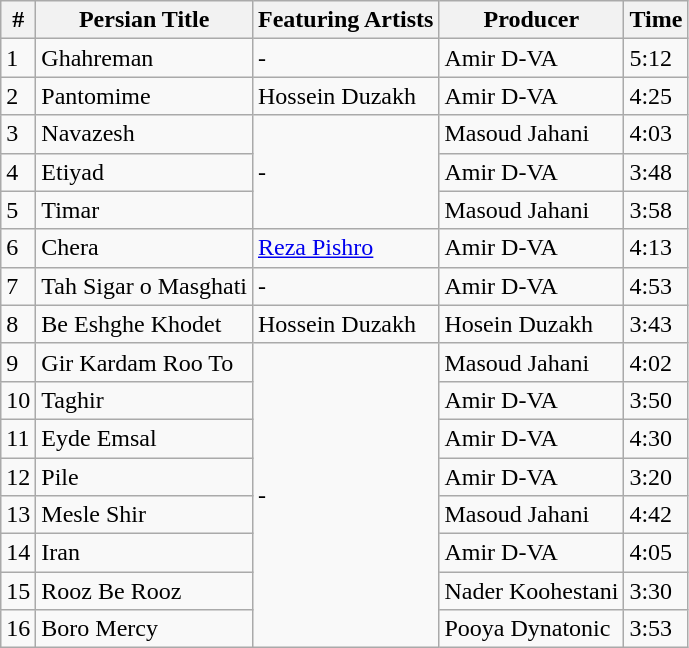<table class="wikitable">
<tr>
<th>#</th>
<th>Persian Title</th>
<th>Featuring Artists</th>
<th>Producer</th>
<th>Time</th>
</tr>
<tr>
<td>1</td>
<td>Ghahreman</td>
<td>-</td>
<td>Amir D-VA</td>
<td>5:12</td>
</tr>
<tr>
<td>2</td>
<td>Pantomime</td>
<td>Hossein Duzakh</td>
<td>Amir D-VA</td>
<td>4:25</td>
</tr>
<tr>
<td>3</td>
<td>Navazesh</td>
<td rowspan="3">-</td>
<td>Masoud Jahani</td>
<td>4:03</td>
</tr>
<tr>
<td>4</td>
<td>Etiyad</td>
<td>Amir D-VA</td>
<td>3:48</td>
</tr>
<tr>
<td>5</td>
<td>Timar</td>
<td>Masoud Jahani</td>
<td>3:58</td>
</tr>
<tr>
<td>6</td>
<td>Chera</td>
<td><a href='#'>Reza Pishro</a></td>
<td>Amir D-VA</td>
<td>4:13</td>
</tr>
<tr>
<td>7</td>
<td>Tah Sigar o Masghati</td>
<td>-</td>
<td>Amir D-VA</td>
<td>4:53</td>
</tr>
<tr>
<td>8</td>
<td>Be Eshghe Khodet</td>
<td>Hossein Duzakh</td>
<td>Hosein Duzakh</td>
<td>3:43</td>
</tr>
<tr>
<td>9</td>
<td>Gir Kardam Roo To</td>
<td rowspan="8">-</td>
<td>Masoud Jahani</td>
<td>4:02</td>
</tr>
<tr>
<td>10</td>
<td>Taghir</td>
<td>Amir D-VA</td>
<td>3:50</td>
</tr>
<tr>
<td>11</td>
<td>Eyde Emsal</td>
<td>Amir D-VA</td>
<td>4:30</td>
</tr>
<tr>
<td>12</td>
<td>Pile</td>
<td>Amir D-VA</td>
<td>3:20</td>
</tr>
<tr>
<td>13</td>
<td>Mesle Shir</td>
<td>Masoud Jahani</td>
<td>4:42</td>
</tr>
<tr>
<td>14</td>
<td>Iran</td>
<td>Amir D-VA</td>
<td>4:05</td>
</tr>
<tr>
<td>15</td>
<td>Rooz Be Rooz</td>
<td>Nader Koohestani</td>
<td>3:30</td>
</tr>
<tr>
<td>16</td>
<td>Boro Mercy</td>
<td>Pooya Dynatonic</td>
<td>3:53</td>
</tr>
</table>
